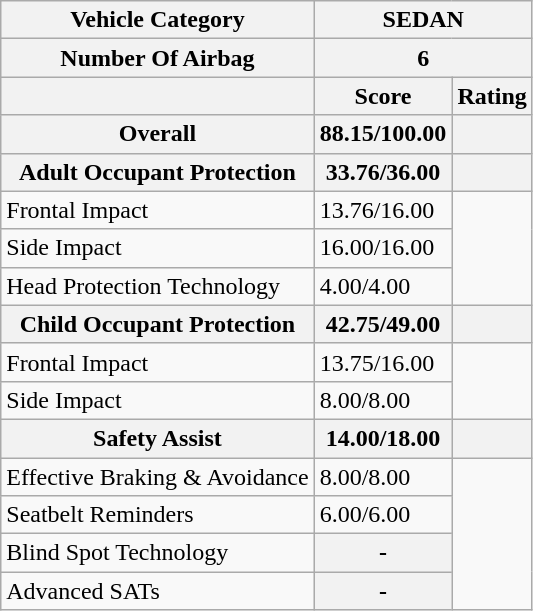<table class="wikitable">
<tr>
<th>Vehicle Category</th>
<th colspan="2">SEDAN</th>
</tr>
<tr>
<th>Number Of Airbag</th>
<th colspan="2">6</th>
</tr>
<tr>
<th></th>
<th>Score</th>
<th>Rating</th>
</tr>
<tr>
<th>Overall</th>
<th>88.15/100.00</th>
<th></th>
</tr>
<tr>
<th>Adult Occupant Protection</th>
<th>33.76/36.00</th>
<th></th>
</tr>
<tr>
<td>Frontal Impact</td>
<td>13.76/16.00</td>
<td rowspan="3"></td>
</tr>
<tr>
<td>Side Impact</td>
<td>16.00/16.00</td>
</tr>
<tr>
<td>Head Protection Technology</td>
<td>4.00/4.00</td>
</tr>
<tr>
<th>Child Occupant Protection</th>
<th>42.75/49.00</th>
<th></th>
</tr>
<tr>
<td>Frontal Impact</td>
<td>13.75/16.00</td>
<td rowspan="2"></td>
</tr>
<tr>
<td>Side Impact</td>
<td>8.00/8.00</td>
</tr>
<tr>
<th>Safety Assist</th>
<th>14.00/18.00</th>
<th></th>
</tr>
<tr>
<td>Effective Braking & Avoidance</td>
<td>8.00/8.00</td>
<td rowspan="4"></td>
</tr>
<tr>
<td>Seatbelt Reminders</td>
<td>6.00/6.00</td>
</tr>
<tr>
<td>Blind Spot Technology</td>
<th>-</th>
</tr>
<tr>
<td>Advanced SATs</td>
<th>-</th>
</tr>
</table>
